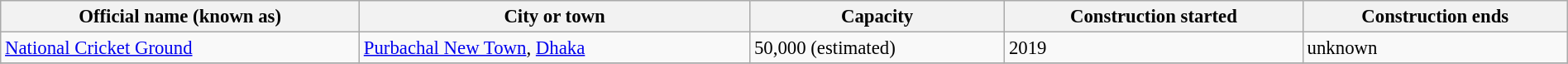<table class="wikitable sortable" style="font-size:95%;" width="100%">
<tr>
<th>Official name (known as)</th>
<th>City or town</th>
<th>Capacity</th>
<th>Construction started</th>
<th>Construction ends</th>
</tr>
<tr>
<td><a href='#'>National Cricket Ground</a></td>
<td><a href='#'>Purbachal New Town</a>, <a href='#'>Dhaka</a></td>
<td>50,000 (estimated)</td>
<td>2019</td>
<td>unknown</td>
</tr>
<tr>
</tr>
</table>
